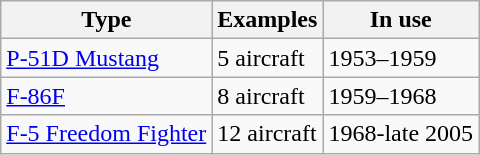<table class="wikitable">
<tr>
<th>Type</th>
<th>Examples</th>
<th>In use</th>
</tr>
<tr>
<td><a href='#'>P-51D Mustang</a></td>
<td>5 aircraft</td>
<td>1953–1959</td>
</tr>
<tr>
<td><a href='#'>F-86F</a></td>
<td>8 aircraft</td>
<td>1959–1968</td>
</tr>
<tr>
<td><a href='#'>F-5 Freedom Fighter</a></td>
<td>12 aircraft</td>
<td>1968-late 2005</td>
</tr>
</table>
